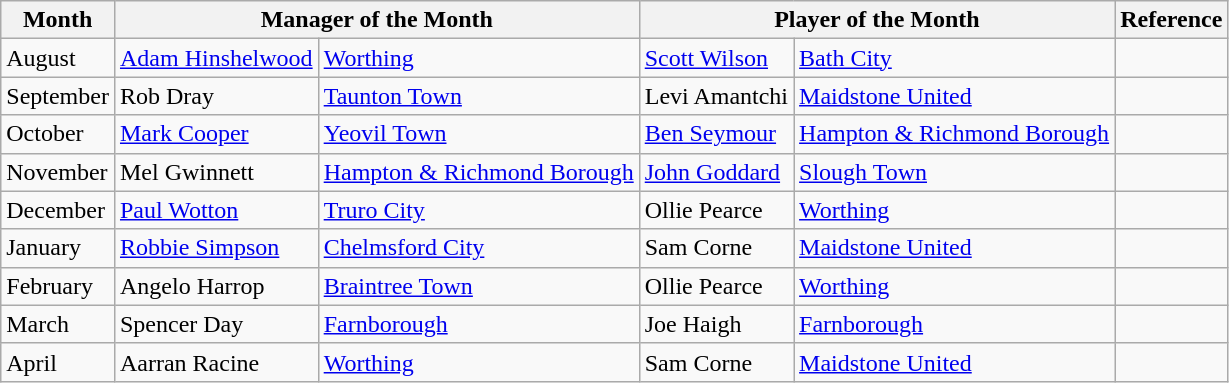<table class="wikitable">
<tr>
<th rowspan="1">Month</th>
<th colspan="2">Manager of the Month</th>
<th colspan="2">Player of the Month</th>
<th rowspan="1">Reference</th>
</tr>
<tr>
<td>August</td>
<td> <a href='#'>Adam Hinshelwood</a></td>
<td><a href='#'>Worthing</a></td>
<td> <a href='#'>Scott Wilson</a></td>
<td><a href='#'>Bath City</a></td>
<td></td>
</tr>
<tr>
<td>September</td>
<td> Rob Dray</td>
<td><a href='#'>Taunton Town</a></td>
<td> Levi Amantchi</td>
<td><a href='#'>Maidstone United</a></td>
<td></td>
</tr>
<tr>
<td>October</td>
<td> <a href='#'>Mark Cooper</a></td>
<td><a href='#'>Yeovil Town</a></td>
<td> <a href='#'>Ben Seymour</a></td>
<td><a href='#'>Hampton & Richmond Borough</a></td>
<td></td>
</tr>
<tr>
<td>November</td>
<td> Mel Gwinnett</td>
<td><a href='#'>Hampton & Richmond Borough</a></td>
<td> <a href='#'>John Goddard</a></td>
<td><a href='#'>Slough Town</a></td>
<td></td>
</tr>
<tr>
<td>December</td>
<td> <a href='#'>Paul Wotton</a></td>
<td><a href='#'>Truro City</a></td>
<td> Ollie Pearce</td>
<td><a href='#'>Worthing</a></td>
<td></td>
</tr>
<tr>
<td>January</td>
<td> <a href='#'>Robbie Simpson</a></td>
<td><a href='#'>Chelmsford City</a></td>
<td> Sam Corne</td>
<td><a href='#'>Maidstone United</a></td>
<td></td>
</tr>
<tr>
<td>February</td>
<td> Angelo Harrop</td>
<td><a href='#'>Braintree Town</a></td>
<td> Ollie Pearce</td>
<td><a href='#'>Worthing</a></td>
<td></td>
</tr>
<tr>
<td>March</td>
<td> Spencer Day</td>
<td><a href='#'>Farnborough</a></td>
<td> Joe Haigh</td>
<td><a href='#'>Farnborough</a></td>
<td></td>
</tr>
<tr>
<td>April</td>
<td> Aarran Racine</td>
<td><a href='#'>Worthing</a></td>
<td> Sam Corne</td>
<td><a href='#'>Maidstone United</a></td>
<td></td>
</tr>
</table>
